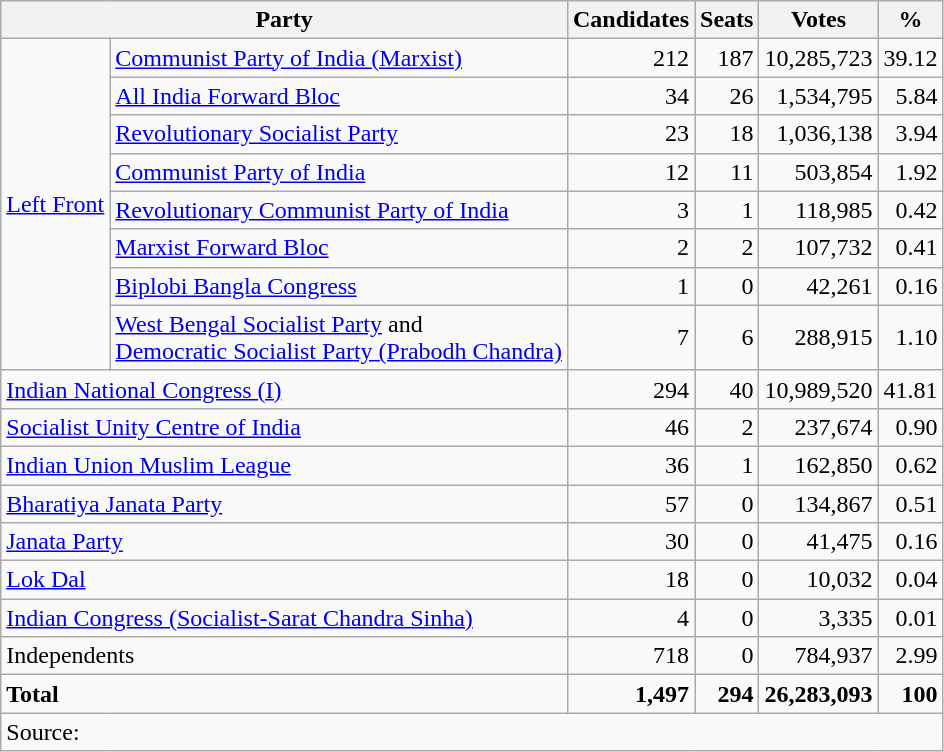<table class=wikitable style=text-align:right>
<tr>
<th colspan=2>Party</th>
<th>Candidates</th>
<th>Seats</th>
<th>Votes</th>
<th>%</th>
</tr>
<tr>
<td rowspan=8 align=left><a href='#'>Left Front</a></td>
<td align=left><a href='#'>Communist Party of India (Marxist)</a></td>
<td>212</td>
<td>187</td>
<td>10,285,723</td>
<td>39.12</td>
</tr>
<tr>
<td align=left><a href='#'>All India Forward Bloc</a></td>
<td>34</td>
<td>26</td>
<td>1,534,795</td>
<td>5.84</td>
</tr>
<tr>
<td align=left><a href='#'>Revolutionary Socialist Party</a></td>
<td>23</td>
<td>18</td>
<td>1,036,138</td>
<td>3.94</td>
</tr>
<tr>
<td align=left><a href='#'>Communist Party of India</a></td>
<td>12</td>
<td>11</td>
<td>503,854</td>
<td>1.92</td>
</tr>
<tr>
<td align=left><a href='#'>Revolutionary Communist Party of India</a></td>
<td>3</td>
<td>1</td>
<td>118,985</td>
<td>0.42</td>
</tr>
<tr>
<td align=left><a href='#'>Marxist Forward Bloc</a></td>
<td>2</td>
<td>2</td>
<td>107,732</td>
<td>0.41</td>
</tr>
<tr>
<td align=left><a href='#'>Biplobi Bangla Congress</a></td>
<td>1</td>
<td>0</td>
<td>42,261</td>
<td>0.16</td>
</tr>
<tr>
<td align=left><a href='#'>West Bengal Socialist Party</a> and<br><a href='#'>Democratic Socialist Party (Prabodh Chandra)</a></td>
<td>7</td>
<td>6</td>
<td>288,915</td>
<td>1.10</td>
</tr>
<tr>
<td colspan=2 align=left><a href='#'>Indian National Congress (I)</a></td>
<td>294</td>
<td>40</td>
<td>10,989,520</td>
<td>41.81</td>
</tr>
<tr>
<td colspan=2 align=left><a href='#'>Socialist Unity Centre of India</a></td>
<td>46</td>
<td>2</td>
<td>237,674</td>
<td>0.90</td>
</tr>
<tr>
<td colspan=2 align=left><a href='#'>Indian Union Muslim League</a></td>
<td>36</td>
<td>1</td>
<td>162,850</td>
<td>0.62</td>
</tr>
<tr>
<td colspan=2 align=left><a href='#'>Bharatiya Janata Party</a></td>
<td>57</td>
<td>0</td>
<td>134,867</td>
<td>0.51</td>
</tr>
<tr>
<td colspan=2 align=left><a href='#'>Janata Party</a></td>
<td>30</td>
<td>0</td>
<td>41,475</td>
<td>0.16</td>
</tr>
<tr>
<td colspan=2 align=left><a href='#'>Lok Dal</a></td>
<td>18</td>
<td>0</td>
<td>10,032</td>
<td>0.04</td>
</tr>
<tr>
<td colspan=2 align=left><a href='#'>Indian Congress (Socialist-Sarat Chandra Sinha)</a></td>
<td>4</td>
<td>0</td>
<td>3,335</td>
<td>0.01</td>
</tr>
<tr>
<td colspan=2 align=left>Independents</td>
<td>718</td>
<td>0</td>
<td>784,937</td>
<td>2.99</td>
</tr>
<tr>
<td colspan=2 align=left><strong>Total</strong></td>
<td><strong>1,497</strong></td>
<td><strong>294</strong></td>
<td><strong>26,283,093</strong></td>
<td><strong>100</strong></td>
</tr>
<tr>
<td align=left colspan=6>Source: </td>
</tr>
</table>
